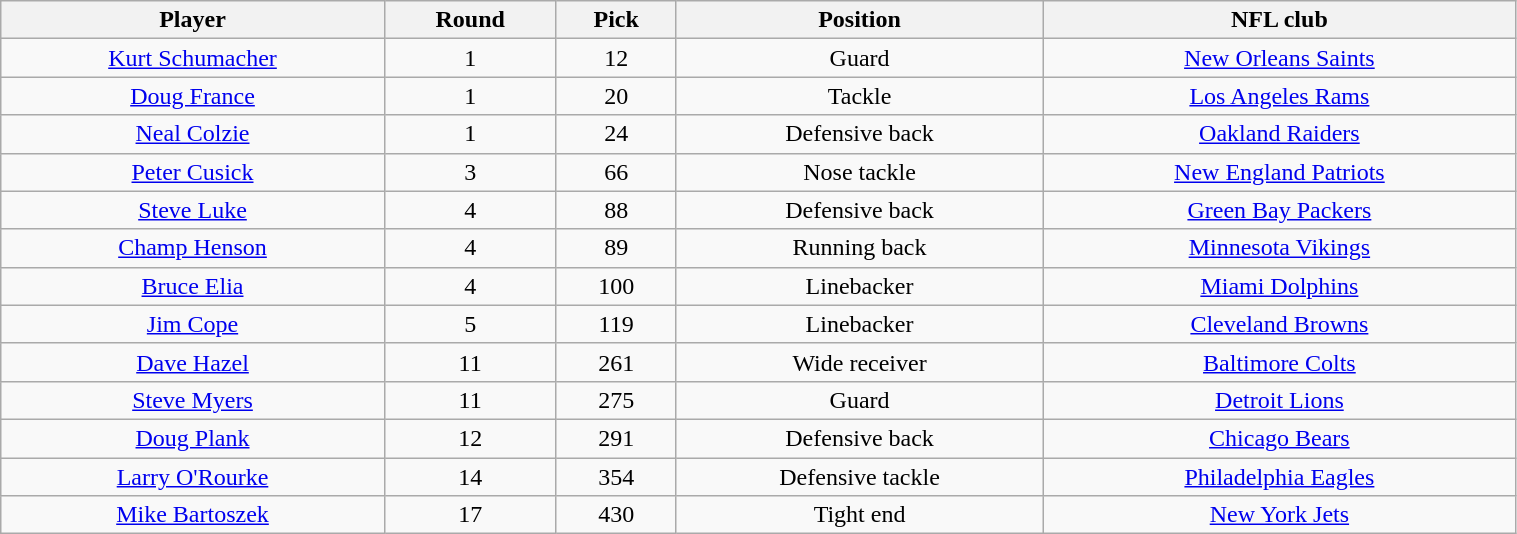<table class="wikitable" width="80%">
<tr>
<th>Player</th>
<th>Round</th>
<th>Pick</th>
<th>Position</th>
<th>NFL club</th>
</tr>
<tr align="center" bgcolor="">
<td><a href='#'>Kurt Schumacher</a></td>
<td>1</td>
<td>12</td>
<td>Guard</td>
<td><a href='#'>New Orleans Saints</a></td>
</tr>
<tr align="center" bgcolor="">
<td><a href='#'>Doug France</a></td>
<td>1</td>
<td>20</td>
<td>Tackle</td>
<td><a href='#'>Los Angeles Rams</a></td>
</tr>
<tr align="center" bgcolor="">
<td><a href='#'>Neal Colzie</a></td>
<td>1</td>
<td>24</td>
<td>Defensive back</td>
<td><a href='#'>Oakland Raiders</a></td>
</tr>
<tr align="center" bgcolor="">
<td><a href='#'>Peter Cusick</a></td>
<td>3</td>
<td>66</td>
<td>Nose tackle</td>
<td><a href='#'>New England Patriots</a></td>
</tr>
<tr align="center" bgcolor="">
<td><a href='#'>Steve Luke</a></td>
<td>4</td>
<td>88</td>
<td>Defensive back</td>
<td><a href='#'>Green Bay Packers</a></td>
</tr>
<tr align="center" bgcolor="">
<td><a href='#'>Champ Henson</a></td>
<td>4</td>
<td>89</td>
<td>Running back</td>
<td><a href='#'>Minnesota Vikings</a></td>
</tr>
<tr align="center" bgcolor="">
<td><a href='#'>Bruce Elia</a></td>
<td>4</td>
<td>100</td>
<td>Linebacker</td>
<td><a href='#'>Miami Dolphins</a></td>
</tr>
<tr align="center" bgcolor="">
<td><a href='#'>Jim Cope</a></td>
<td>5</td>
<td>119</td>
<td>Linebacker</td>
<td><a href='#'>Cleveland Browns</a></td>
</tr>
<tr align="center" bgcolor="">
<td><a href='#'>Dave Hazel</a></td>
<td>11</td>
<td>261</td>
<td>Wide receiver</td>
<td><a href='#'>Baltimore Colts</a></td>
</tr>
<tr align="center" bgcolor="">
<td><a href='#'>Steve Myers</a></td>
<td>11</td>
<td>275</td>
<td>Guard</td>
<td><a href='#'>Detroit Lions</a></td>
</tr>
<tr align="center" bgcolor="">
<td><a href='#'>Doug Plank</a></td>
<td>12</td>
<td>291</td>
<td>Defensive back</td>
<td><a href='#'>Chicago Bears</a></td>
</tr>
<tr align="center" bgcolor="">
<td><a href='#'>Larry O'Rourke</a></td>
<td>14</td>
<td>354</td>
<td>Defensive tackle</td>
<td><a href='#'>Philadelphia Eagles</a></td>
</tr>
<tr align="center" bgcolor="">
<td><a href='#'>Mike Bartoszek</a></td>
<td>17</td>
<td>430</td>
<td>Tight end</td>
<td><a href='#'>New York Jets</a></td>
</tr>
</table>
